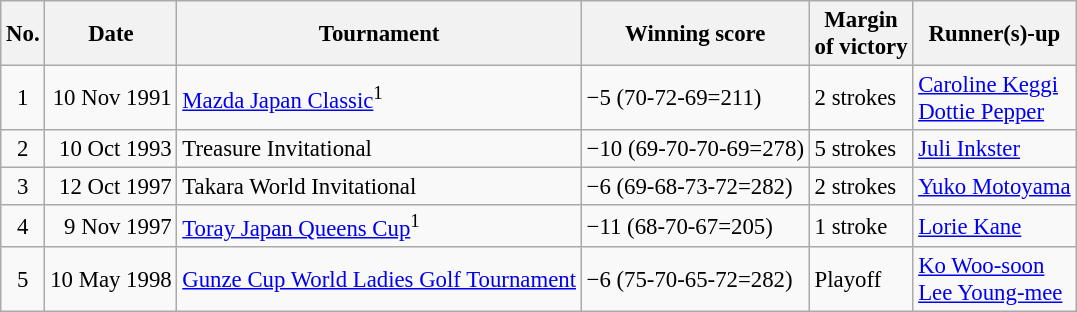<table class="wikitable" style="font-size:95%;">
<tr>
<th>No.</th>
<th>Date</th>
<th>Tournament</th>
<th>Winning score</th>
<th>Margin<br>of victory</th>
<th>Runner(s)-up</th>
</tr>
<tr>
<td align=center>1</td>
<td align=right>10 Nov 1991</td>
<td><a href='#'>Mazda Japan Classic</a><sup>1</sup></td>
<td>−5 (70-72-69=211)</td>
<td>2 strokes</td>
<td> <a href='#'>Caroline Keggi</a><br> <a href='#'>Dottie Pepper</a></td>
</tr>
<tr>
<td align=center>2</td>
<td align=right>10 Oct 1993</td>
<td>Treasure Invitational</td>
<td>−10 (69-70-70-69=278)</td>
<td>5 strokes</td>
<td> <a href='#'>Juli Inkster</a></td>
</tr>
<tr>
<td align=center>3</td>
<td align=right>12 Oct 1997</td>
<td>Takara World Invitational</td>
<td>−6 (69-68-73-72=282)</td>
<td>2 strokes</td>
<td> <a href='#'>Yuko Motoyama</a></td>
</tr>
<tr>
<td align=center>4</td>
<td align=right>9 Nov 1997</td>
<td><a href='#'>Toray Japan Queens Cup</a><sup>1</sup></td>
<td>−11 (68-70-67=205)</td>
<td>1 stroke</td>
<td> <a href='#'>Lorie Kane</a></td>
</tr>
<tr>
<td align=center>5</td>
<td align=right>10 May 1998</td>
<td><a href='#'>Gunze Cup World Ladies Golf Tournament</a></td>
<td>−6 (75-70-65-72=282)</td>
<td>Playoff</td>
<td> <a href='#'>Ko Woo-soon</a><br> <a href='#'>Lee Young-mee</a></td>
</tr>
</table>
